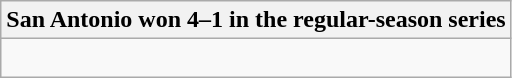<table class="wikitable collapsible collapsed">
<tr>
<th>San Antonio won 4–1 in the regular-season series</th>
</tr>
<tr>
<td><br>



</td>
</tr>
</table>
